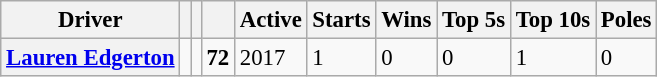<table class="wikitable sortable mw-collapsible mw-collapsed" style="font-size: 95%;">
<tr>
<th>Driver</th>
<th></th>
<th></th>
<th></th>
<th>Active</th>
<th>Starts</th>
<th>Wins</th>
<th>Top 5s</th>
<th>Top 10s</th>
<th>Poles</th>
</tr>
<tr>
<th><a href='#'>Lauren Edgerton</a></th>
<td></td>
<td align=center></td>
<td align=center><strong>72</strong></td>
<td>2017</td>
<td>1</td>
<td>0</td>
<td>0</td>
<td>1</td>
<td>0</td>
</tr>
</table>
